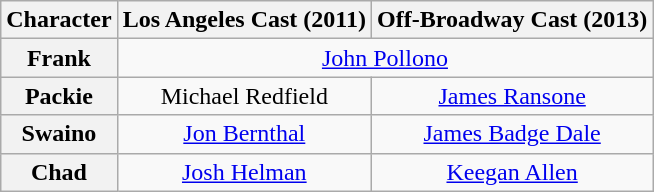<table class="wikitable">
<tr>
<th>Character</th>
<th>Los Angeles Cast (2011)</th>
<th>Off-Broadway Cast (2013)</th>
</tr>
<tr>
<th>Frank</th>
<td colspan="2" align="center"><a href='#'>John Pollono</a></td>
</tr>
<tr>
<th>Packie</th>
<td align="center">Michael Redfield</td>
<td align="center"><a href='#'>James Ransone</a></td>
</tr>
<tr>
<th>Swaino</th>
<td align="center"><a href='#'>Jon Bernthal</a></td>
<td align="center"><a href='#'>James Badge Dale</a></td>
</tr>
<tr>
<th>Chad</th>
<td colspan="1" align="center"><a href='#'>Josh Helman</a></td>
<td align="center"><a href='#'>Keegan Allen</a></td>
</tr>
</table>
